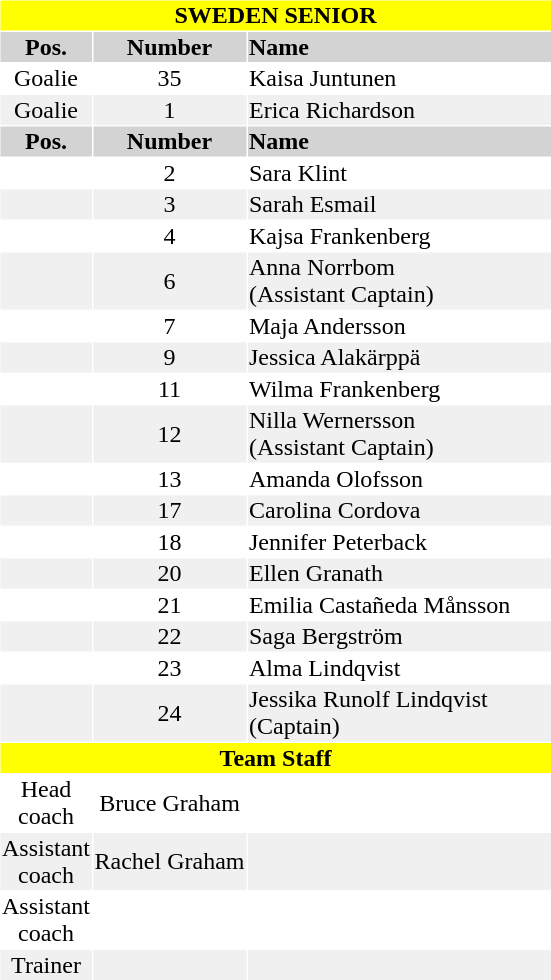<table border="0" cellspacing="1" cellpadding="1">
<tr bgcolor=yellow>
<th colspan=3>SWEDEN SENIOR</th>
</tr>
<tr bgcolor=lightgrey>
<th width=40>Pos.</th>
<th width=100>Number</th>
<th align=left width=200>Name</th>
</tr>
<tr>
<td align=center>Goalie</td>
<td align=center>35</td>
<td>Kaisa Juntunen</td>
</tr>
<tr bgcolor="#f0f0f0">
<td align=center>Goalie</td>
<td align=center>1</td>
<td>Erica Richardson</td>
</tr>
<tr bgcolor=lightgrey>
<th width=40>Pos.</th>
<th width=100>Number</th>
<th align=left width=200>Name</th>
</tr>
<tr>
<td align=center></td>
<td align=center>2</td>
<td>Sara Klint</td>
</tr>
<tr bgcolor="#f0f0f0">
<td align=center></td>
<td align=center>3</td>
<td>Sarah Esmail </td>
</tr>
<tr>
<td align=center></td>
<td align=center>4</td>
<td>Kajsa Frankenberg</td>
</tr>
<tr bgcolor="#f0f0f0">
<td align=center></td>
<td align=center>6</td>
<td>Anna Norrbom<br>(Assistant Captain)</td>
</tr>
<tr>
<td align=center></td>
<td align=center>7</td>
<td>Maja Andersson</td>
</tr>
<tr bgcolor="#f0f0f0">
<td align=center></td>
<td align=center>9</td>
<td>Jessica Alakärppä</td>
</tr>
<tr>
<td align=center></td>
<td align=center>11</td>
<td>Wilma Frankenberg</td>
</tr>
<tr bgcolor="#f0f0f0">
<td align=center></td>
<td align=center>12</td>
<td>Nilla Wernersson<br>(Assistant Captain)</td>
</tr>
<tr>
<td align=center></td>
<td align=center>13</td>
<td>Amanda Olofsson</td>
</tr>
<tr bgcolor="#f0f0f0">
<td align=center></td>
<td align=center>17</td>
<td>Carolina Cordova</td>
</tr>
<tr>
<td align=center></td>
<td align=center>18</td>
<td>Jennifer Peterback</td>
</tr>
<tr bgcolor="#f0f0f0">
<td align=center></td>
<td align=center>20</td>
<td>Ellen Granath</td>
</tr>
<tr>
<td align=center></td>
<td align=center>21</td>
<td>Emilia Castañeda Månsson</td>
</tr>
<tr bgcolor="#f0f0f0">
<td align=center></td>
<td align=center>22</td>
<td>Saga Bergström</td>
</tr>
<tr>
<td align=center></td>
<td align=center>23</td>
<td>Alma Lindqvist</td>
</tr>
<tr bgcolor="#f0f0f0">
<td align=center></td>
<td align=center>24</td>
<td>Jessika Runolf Lindqvist<br>(Captain)</td>
</tr>
<tr>
<th style=background:yellow colspan=3>Team Staff</th>
</tr>
<tr>
<td align=center>Head coach</td>
<td align=center>Bruce Graham</td>
<td></td>
</tr>
<tr bgcolor="#f0f0f0">
<td align=center>Assistant coach</td>
<td align=center>Rachel Graham</td>
<td></td>
</tr>
<tr>
<td align=center>Assistant coach</td>
<td align=center></td>
<td></td>
</tr>
<tr bgcolor="#f0f0f0">
<td align=center>Trainer</td>
<td align=center></td>
<td></td>
</tr>
</table>
